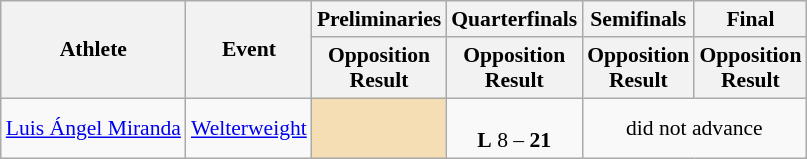<table class="wikitable" border="1" style="font-size:90%">
<tr>
<th rowspan=2>Athlete</th>
<th rowspan=2>Event</th>
<th>Preliminaries</th>
<th>Quarterfinals</th>
<th>Semifinals</th>
<th>Final</th>
</tr>
<tr>
<th>Opposition<br>Result</th>
<th>Opposition<br>Result</th>
<th>Opposition<br>Result</th>
<th>Opposition<br>Result</th>
</tr>
<tr>
<td><a href='#'>Luis Ángel Miranda</a></td>
<td><a href='#'>Welterweight</a></td>
<td bgcolor=wheat></td>
<td align=center><br><strong>L</strong> 8 – <strong>21</strong></td>
<td align=center colspan=2>did not advance</td>
</tr>
</table>
